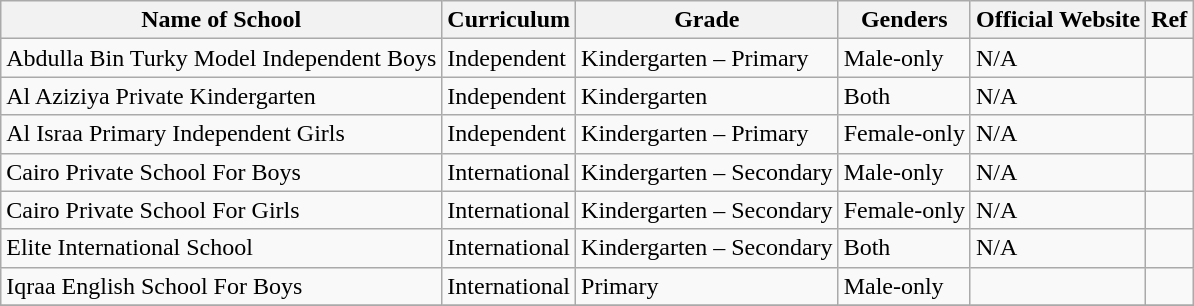<table class="wikitable">
<tr>
<th>Name of School</th>
<th>Curriculum</th>
<th>Grade</th>
<th>Genders</th>
<th>Official Website</th>
<th>Ref</th>
</tr>
<tr>
<td>Abdulla Bin Turky Model Independent Boys</td>
<td>Independent</td>
<td>Kindergarten – Primary</td>
<td>Male-only</td>
<td>N/A</td>
<td></td>
</tr>
<tr>
<td>Al Aziziya Private Kindergarten</td>
<td>Independent</td>
<td>Kindergarten</td>
<td>Both</td>
<td>N/A</td>
<td></td>
</tr>
<tr>
<td>Al Israa Primary Independent Girls</td>
<td>Independent</td>
<td>Kindergarten – Primary</td>
<td>Female-only</td>
<td>N/A</td>
<td></td>
</tr>
<tr>
<td>Cairo Private School For Boys</td>
<td>International</td>
<td>Kindergarten – Secondary</td>
<td>Male-only</td>
<td>N/A</td>
<td></td>
</tr>
<tr>
<td>Cairo Private School For Girls</td>
<td>International</td>
<td>Kindergarten – Secondary</td>
<td>Female-only</td>
<td>N/A</td>
<td></td>
</tr>
<tr>
<td>Elite International School</td>
<td>International</td>
<td>Kindergarten – Secondary</td>
<td>Both</td>
<td>N/A</td>
<td></td>
</tr>
<tr>
<td>Iqraa English School For Boys</td>
<td>International</td>
<td>Primary</td>
<td>Male-only</td>
<td></td>
<td></td>
</tr>
<tr>
</tr>
</table>
